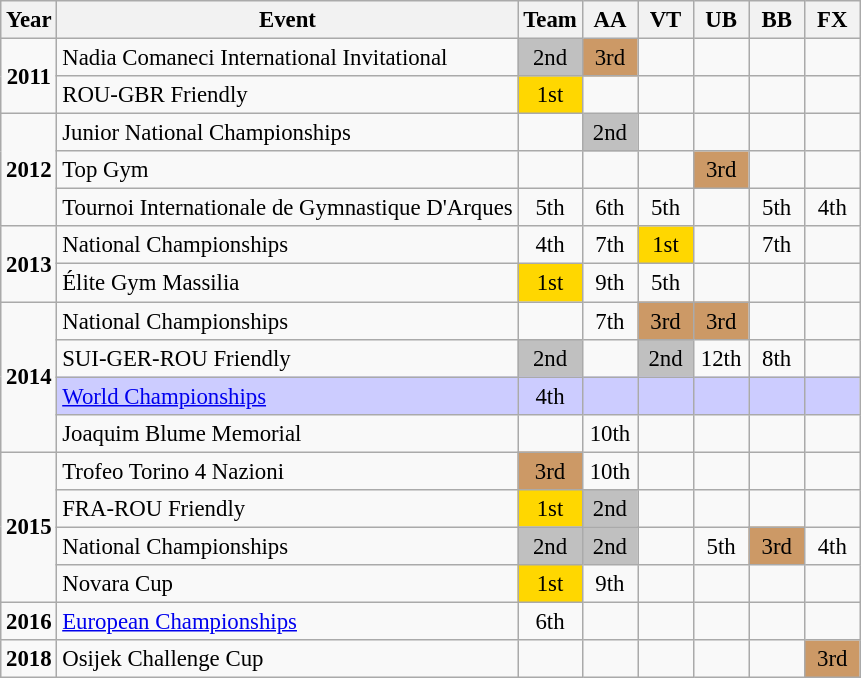<table class="wikitable" style="text-align:center; font-size: 95%;">
<tr>
<th>Year</th>
<th>Event</th>
<th style="width:30px;">Team</th>
<th style="width:30px;">AA</th>
<th style="width:30px;">VT</th>
<th style="width:30px;">UB</th>
<th style="width:30px;">BB</th>
<th style="width:30px;">FX</th>
</tr>
<tr>
<td rowspan="2"><strong>2011</strong></td>
<td align=left>Nadia Comaneci International Invitational</td>
<td style="background:silver;">2nd</td>
<td style="background:#c96;">3rd</td>
<td></td>
<td></td>
<td></td>
<td></td>
</tr>
<tr>
<td align=left>ROU-GBR Friendly</td>
<td style="background:gold">1st</td>
<td></td>
<td></td>
<td></td>
<td></td>
<td></td>
</tr>
<tr>
<td rowspan="3"><strong>2012</strong></td>
<td align=left>Junior National Championships</td>
<td></td>
<td style="background:silver;">2nd</td>
<td></td>
<td></td>
<td></td>
<td></td>
</tr>
<tr>
<td align=left>Top Gym</td>
<td></td>
<td></td>
<td></td>
<td style="background:#c96;">3rd</td>
<td></td>
<td></td>
</tr>
<tr>
<td align=left>Tournoi Internationale de Gymnastique D'Arques</td>
<td>5th</td>
<td>6th</td>
<td>5th</td>
<td></td>
<td>5th</td>
<td>4th</td>
</tr>
<tr>
<td rowspan="2"><strong>2013</strong></td>
<td align=left>National Championships</td>
<td>4th</td>
<td>7th</td>
<td style="background:gold">1st</td>
<td></td>
<td>7th</td>
<td></td>
</tr>
<tr>
<td align=left>Élite Gym Massilia</td>
<td style="background:gold">1st</td>
<td>9th</td>
<td>5th</td>
<td></td>
<td></td>
<td></td>
</tr>
<tr>
<td rowspan="4"><strong>2014</strong></td>
<td align=left>National Championships</td>
<td></td>
<td>7th</td>
<td style="background:#c96;">3rd</td>
<td style="background:#c96;">3rd</td>
<td></td>
<td></td>
</tr>
<tr>
<td align=left>SUI-GER-ROU Friendly</td>
<td style="background:silver;">2nd</td>
<td></td>
<td style="background:silver;">2nd</td>
<td>12th</td>
<td>8th</td>
<td></td>
</tr>
<tr bgcolor=#CCCCFF>
<td align=left><a href='#'>World Championships</a></td>
<td>4th</td>
<td></td>
<td></td>
<td></td>
<td></td>
<td></td>
</tr>
<tr>
<td align=left>Joaquim Blume Memorial</td>
<td></td>
<td>10th</td>
<td></td>
<td></td>
<td></td>
<td></td>
</tr>
<tr>
<td rowspan="4"><strong>2015</strong></td>
<td align=left>Trofeo Torino 4 Nazioni</td>
<td style="background:#c96">3rd</td>
<td>10th</td>
<td></td>
<td></td>
<td></td>
<td></td>
</tr>
<tr>
<td align=left>FRA-ROU Friendly</td>
<td style="background:gold">1st</td>
<td style="background:silver">2nd</td>
<td></td>
<td></td>
<td></td>
<td></td>
</tr>
<tr>
<td align=left>National Championships</td>
<td style="background:silver">2nd</td>
<td style="background:silver;">2nd</td>
<td></td>
<td>5th</td>
<td style="background:#c96;">3rd</td>
<td>4th</td>
</tr>
<tr>
<td align=left>Novara Cup</td>
<td style="background:gold;">1st</td>
<td>9th</td>
<td></td>
<td></td>
<td></td>
<td></td>
</tr>
<tr>
<td rowspan="1"><strong>2016</strong></td>
<td align=left><a href='#'>European Championships</a></td>
<td>6th</td>
<td></td>
<td></td>
<td></td>
<td></td>
<td></td>
</tr>
<tr>
<td rowspan="1"><strong>2018</strong></td>
<td align=left>Osijek Challenge Cup</td>
<td></td>
<td></td>
<td></td>
<td></td>
<td></td>
<td style="background:#c96;">3rd</td>
</tr>
</table>
